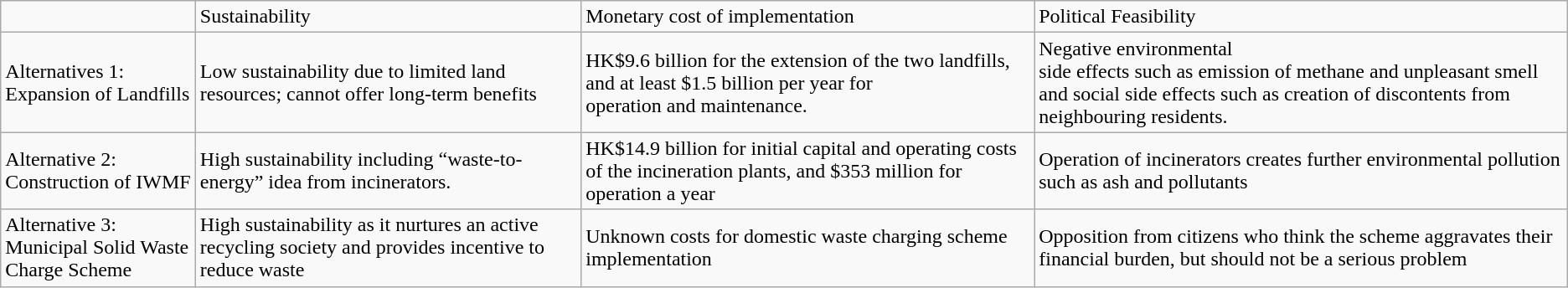<table class="wikitable">
<tr>
<td></td>
<td>Sustainability</td>
<td>Monetary cost of implementation</td>
<td>Political Feasibility</td>
</tr>
<tr>
<td>Alternatives 1:<br>Expansion of Landfills</td>
<td>Low sustainability due to limited land<br>resources; cannot offer long-term benefits</td>
<td>HK$9.6  billion for the extension of the two landfills, and at least $1.5 billion per  year for<br>operation and maintenance.</td>
<td>Negative environmental<br>side effects such as emission of methane  and unpleasant smell and social side effects such as creation of discontents  from neighbouring residents.</td>
</tr>
<tr>
<td>Alternative 2:<br>Construction of IWMF</td>
<td>High  sustainability including “waste-to-energy” idea from incinerators.</td>
<td>HK$14.9  billion for initial capital and operating costs of the incineration plants,  and $353 million for operation a year</td>
<td>Operation  of incinerators creates further environmental pollution such as ash and  pollutants</td>
</tr>
<tr>
<td>Alternative 3:<br>Municipal Solid Waste Charge Scheme</td>
<td>High  sustainability as it nurtures an active recycling society and provides  incentive to reduce waste</td>
<td>Unknown  costs for domestic waste charging scheme implementation</td>
<td>Opposition  from citizens who think the scheme aggravates their financial burden, but  should not be a serious problem</td>
</tr>
</table>
